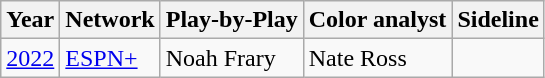<table class="wikitable sortable">
<tr>
<th>Year</th>
<th>Network</th>
<th>Play-by-Play</th>
<th>Color analyst</th>
<th>Sideline</th>
</tr>
<tr>
<td><a href='#'>2022</a></td>
<td><a href='#'>ESPN+</a></td>
<td>Noah Frary</td>
<td>Nate Ross</td>
<td></td>
</tr>
</table>
